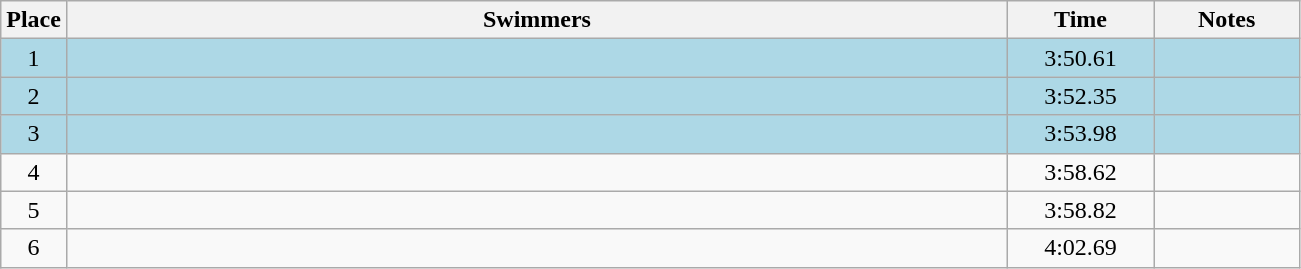<table class=wikitable style="text-align:center">
<tr>
<th>Place</th>
<th width=620>Swimmers</th>
<th width=90>Time</th>
<th width=90>Notes</th>
</tr>
<tr bgcolor=lightblue>
<td>1</td>
<td align=left></td>
<td>3:50.61</td>
<td></td>
</tr>
<tr bgcolor=lightblue>
<td>2</td>
<td align=left></td>
<td>3:52.35</td>
<td></td>
</tr>
<tr bgcolor=lightblue>
<td>3</td>
<td align=left></td>
<td>3:53.98</td>
<td></td>
</tr>
<tr>
<td>4</td>
<td align=left></td>
<td>3:58.62</td>
<td></td>
</tr>
<tr>
<td>5</td>
<td align=left></td>
<td>3:58.82</td>
<td></td>
</tr>
<tr>
<td>6</td>
<td align=left></td>
<td>4:02.69</td>
<td></td>
</tr>
</table>
